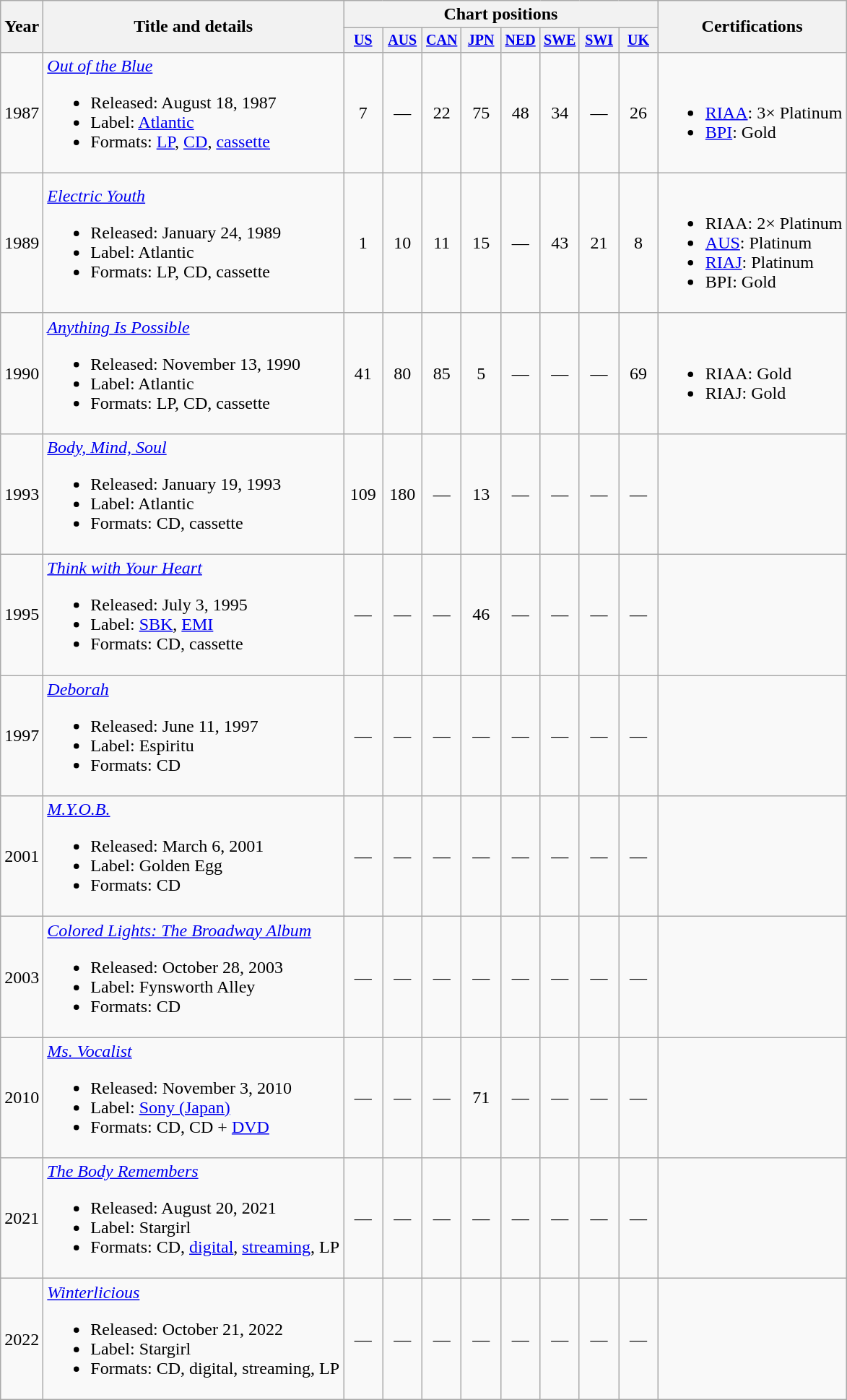<table class="wikitable">
<tr>
<th rowspan="2">Year</th>
<th rowspan="2">Title and details</th>
<th colspan="8">Chart positions</th>
<th rowspan="2">Certifications</th>
</tr>
<tr style="font-size:smaller;">
<th width="30"><a href='#'>US</a><br></th>
<th width="30"><a href='#'>AUS</a><br></th>
<th width="30"><a href='#'>CAN</a><br></th>
<th width="30"><a href='#'>JPN</a><br></th>
<th width="30"><a href='#'>NED</a><br></th>
<th width="30"><a href='#'>SWE</a><br></th>
<th width="30"><a href='#'>SWI</a><br></th>
<th width="30"><a href='#'>UK</a><br></th>
</tr>
<tr>
<td>1987</td>
<td><em><a href='#'>Out of the Blue</a></em><br><ul><li>Released: August 18, 1987</li><li>Label: <a href='#'>Atlantic</a></li><li>Formats: <a href='#'>LP</a>, <a href='#'>CD</a>, <a href='#'>cassette</a></li></ul></td>
<td style="text-align: center;">7</td>
<td style="text-align: center;">—</td>
<td style="text-align: center;">22</td>
<td style="text-align: center;">75</td>
<td style="text-align: center;">48</td>
<td style="text-align: center;">34</td>
<td style="text-align: center;">—</td>
<td style="text-align: center;">26</td>
<td><br><ul><li><a href='#'>RIAA</a>: 3× Platinum</li><li><a href='#'>BPI</a>: Gold</li></ul></td>
</tr>
<tr>
<td>1989</td>
<td><em><a href='#'>Electric Youth</a></em><br><ul><li>Released: January 24, 1989</li><li>Label: Atlantic</li><li>Formats: LP, CD, cassette</li></ul></td>
<td style="text-align: center;">1</td>
<td style="text-align: center;">10</td>
<td style="text-align: center;">11</td>
<td style="text-align: center;">15</td>
<td style="text-align: center;">—</td>
<td style="text-align: center;">43</td>
<td style="text-align: center;">21</td>
<td style="text-align: center;">8</td>
<td><br><ul><li>RIAA: 2× Platinum</li><li><a href='#'>AUS</a>: Platinum</li><li><a href='#'>RIAJ</a>: Platinum</li><li>BPI: Gold</li></ul></td>
</tr>
<tr>
<td>1990</td>
<td><em><a href='#'>Anything Is Possible</a></em><br><ul><li>Released: November 13, 1990</li><li>Label: Atlantic</li><li>Formats: LP, CD, cassette</li></ul></td>
<td style="text-align: center;">41</td>
<td style="text-align: center;">80</td>
<td style="text-align: center;">85</td>
<td style="text-align: center;">5</td>
<td style="text-align: center;">—</td>
<td style="text-align: center;">—</td>
<td style="text-align: center;">—</td>
<td style="text-align: center;">69</td>
<td><br><ul><li>RIAA: Gold</li><li>RIAJ: Gold</li></ul></td>
</tr>
<tr>
<td>1993</td>
<td><em><a href='#'>Body, Mind, Soul</a></em><br><ul><li>Released:  January 19, 1993</li><li>Label: Atlantic</li><li>Formats: CD, cassette</li></ul></td>
<td style="text-align: center;">109</td>
<td style="text-align: center;">180</td>
<td style="text-align: center;">—</td>
<td style="text-align: center;">13</td>
<td style="text-align: center;">—</td>
<td style="text-align: center;">—</td>
<td style="text-align: center;">—</td>
<td style="text-align: center;">—</td>
<td></td>
</tr>
<tr>
<td>1995</td>
<td><em><a href='#'>Think with Your Heart</a></em><br><ul><li>Released: July 3, 1995</li><li>Label: <a href='#'>SBK</a>, <a href='#'>EMI</a></li><li>Formats: CD, cassette</li></ul></td>
<td style="text-align: center;">—</td>
<td style="text-align: center;">—</td>
<td style="text-align: center;">—</td>
<td style="text-align: center;">46</td>
<td style="text-align: center;">—</td>
<td style="text-align: center;">—</td>
<td style="text-align: center;">—</td>
<td style="text-align: center;">—</td>
<td></td>
</tr>
<tr>
<td>1997</td>
<td><em><a href='#'>Deborah</a></em><br><ul><li>Released: June 11, 1997</li><li>Label: Espiritu</li><li>Formats: CD</li></ul></td>
<td style="text-align: center;">—</td>
<td style="text-align: center;">—</td>
<td style="text-align: center;">—</td>
<td style="text-align: center;">—</td>
<td style="text-align: center;">—</td>
<td style="text-align: center;">—</td>
<td style="text-align: center;">—</td>
<td style="text-align: center;">—</td>
<td></td>
</tr>
<tr>
<td>2001</td>
<td><em><a href='#'>M.Y.O.B.</a></em><br><ul><li>Released: March 6, 2001</li><li>Label: Golden Egg</li><li>Formats: CD</li></ul></td>
<td style="text-align: center;">—</td>
<td style="text-align: center;">—</td>
<td style="text-align: center;">—</td>
<td style="text-align: center;">—</td>
<td style="text-align: center;">—</td>
<td style="text-align: center;">—</td>
<td style="text-align: center;">—</td>
<td style="text-align: center;">—</td>
<td></td>
</tr>
<tr>
<td>2003</td>
<td><em><a href='#'>Colored Lights: The Broadway Album</a></em><br><ul><li>Released: October 28, 2003</li><li>Label: Fynsworth Alley</li><li>Formats: CD</li></ul></td>
<td style="text-align: center;">—</td>
<td style="text-align: center;">—</td>
<td style="text-align: center;">—</td>
<td style="text-align: center;">—</td>
<td style="text-align: center;">—</td>
<td style="text-align: center;">—</td>
<td style="text-align: center;">—</td>
<td style="text-align: center;">—</td>
<td></td>
</tr>
<tr>
<td>2010</td>
<td><em><a href='#'>Ms. Vocalist</a></em><br><ul><li>Released: November 3, 2010</li><li>Label: <a href='#'>Sony (Japan)</a></li><li>Formats: CD, CD + <a href='#'>DVD</a></li></ul></td>
<td style="text-align: center;">—</td>
<td style="text-align: center;">—</td>
<td style="text-align: center;">—</td>
<td style="text-align: center;">71</td>
<td style="text-align: center;">—</td>
<td style="text-align: center;">—</td>
<td style="text-align: center;">—</td>
<td style="text-align: center;">—</td>
<td></td>
</tr>
<tr>
<td>2021</td>
<td><em><a href='#'>The Body Remembers</a></em><br><ul><li>Released: August 20, 2021</li><li>Label: Stargirl</li><li>Formats: CD, <a href='#'>digital</a>, <a href='#'>streaming</a>, LP</li></ul></td>
<td style="text-align: center;">—</td>
<td style="text-align: center;">—</td>
<td style="text-align: center;">—</td>
<td style="text-align: center;">—</td>
<td style="text-align: center;">—</td>
<td style="text-align: center;">—</td>
<td style="text-align: center;">—</td>
<td style="text-align: center;">—</td>
<td></td>
</tr>
<tr>
<td>2022</td>
<td><em><a href='#'>Winterlicious</a></em><br><ul><li>Released: October 21, 2022</li><li>Label: Stargirl</li><li>Formats: CD, digital, streaming, LP</li></ul></td>
<td style="text-align: center;">—</td>
<td style="text-align: center;">—</td>
<td style="text-align: center;">—</td>
<td style="text-align: center;">—</td>
<td style="text-align: center;">—</td>
<td style="text-align: center;">—</td>
<td style="text-align: center;">—</td>
<td style="text-align: center;">—</td>
<td></td>
</tr>
</table>
